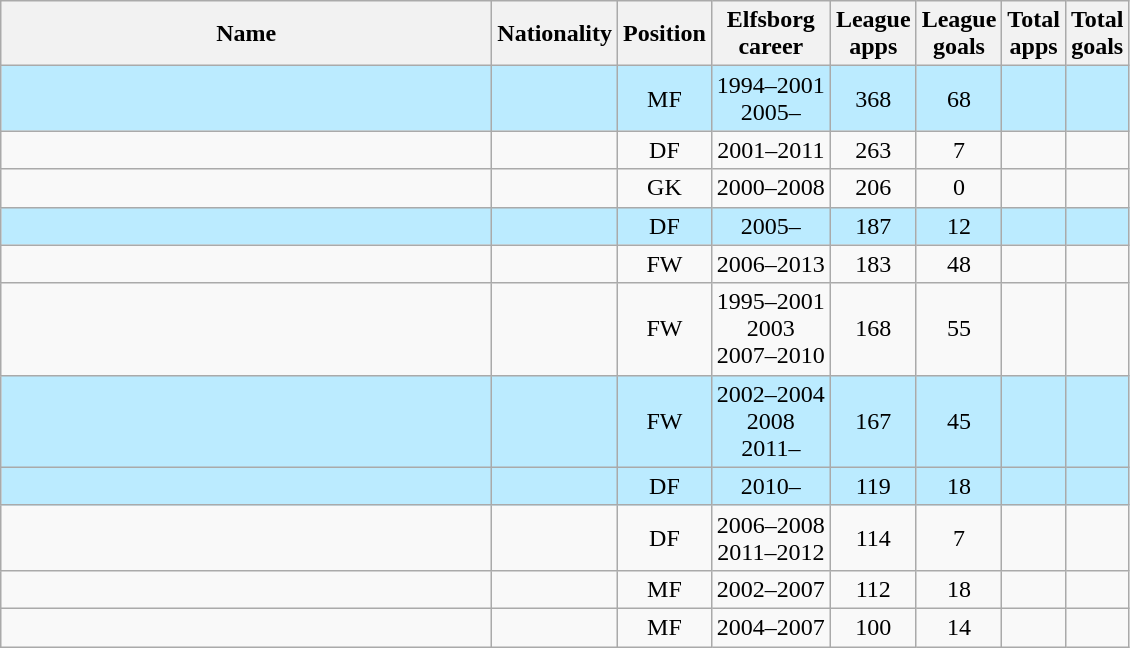<table class="wikitable sortable" style="text-align: center;">
<tr>
<th style="width:20em">Name</th>
<th>Nationality</th>
<th>Position</th>
<th>Elfsborg<br>career</th>
<th>League<br>apps</th>
<th>League<br>goals</th>
<th>Total<br>apps</th>
<th>Total<br>goals</th>
</tr>
<tr style="background:#bbebff;">
<td align=left></td>
<td align=left></td>
<td>MF</td>
<td>1994–2001<br>2005–</td>
<td>368</td>
<td>68</td>
<td></td>
<td></td>
</tr>
<tr>
<td align=left></td>
<td align=left></td>
<td>DF</td>
<td>2001–2011</td>
<td>263</td>
<td>7</td>
<td></td>
<td></td>
</tr>
<tr>
<td align=left></td>
<td align=left></td>
<td>GK</td>
<td>2000–2008</td>
<td>206</td>
<td>0</td>
<td></td>
<td></td>
</tr>
<tr style="background:#bbebff;">
<td align=left></td>
<td align=left></td>
<td>DF</td>
<td>2005–</td>
<td>187</td>
<td>12</td>
<td></td>
<td></td>
</tr>
<tr>
<td align=left></td>
<td align=left></td>
<td>FW</td>
<td>2006–2013</td>
<td>183</td>
<td>48</td>
<td></td>
<td></td>
</tr>
<tr>
<td align=left></td>
<td align=left></td>
<td>FW</td>
<td>1995–2001<br>2003<br>2007–2010</td>
<td>168</td>
<td>55</td>
<td></td>
<td></td>
</tr>
<tr style="background:#bbebff;">
<td align=left></td>
<td align=left></td>
<td>FW</td>
<td>2002–2004<br>2008<br>2011–</td>
<td>167</td>
<td>45</td>
<td></td>
<td></td>
</tr>
<tr style="background:#bbebff;">
<td align=left></td>
<td align=left></td>
<td>DF</td>
<td>2010–</td>
<td>119</td>
<td>18</td>
<td></td>
<td></td>
</tr>
<tr>
<td align=left></td>
<td align=left></td>
<td>DF</td>
<td>2006–2008<br>2011–2012</td>
<td>114</td>
<td>7</td>
<td></td>
<td></td>
</tr>
<tr>
<td align=left></td>
<td align=left></td>
<td>MF</td>
<td>2002–2007</td>
<td>112</td>
<td>18</td>
<td></td>
<td></td>
</tr>
<tr>
<td align=left></td>
<td align=left></td>
<td>MF</td>
<td>2004–2007</td>
<td>100</td>
<td>14</td>
<td></td>
<td></td>
</tr>
</table>
